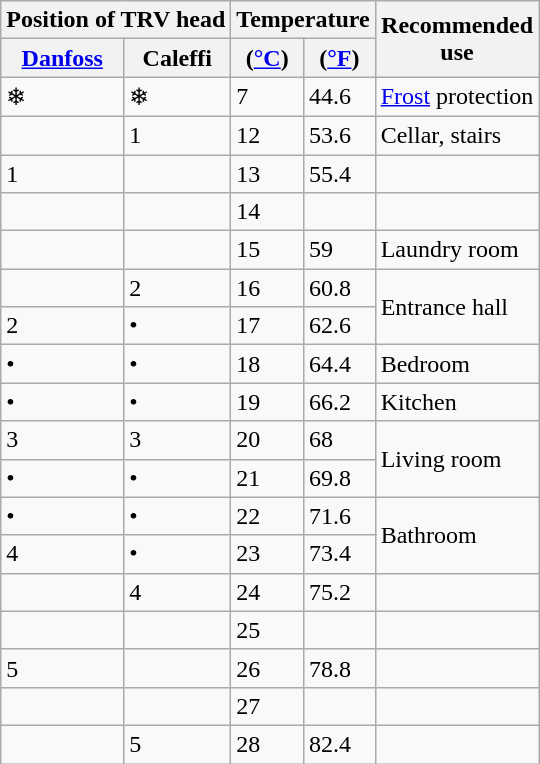<table class="wikitable">
<tr>
<th colspan=2>Position of TRV head</th>
<th colspan=2>Temperature</th>
<th rowspan=2>Recommended <br>use</th>
</tr>
<tr>
<th><a href='#'>Danfoss</a></th>
<th>Caleffi</th>
<th>(<a href='#'>°C</a>)</th>
<th>(<a href='#'>°F</a>)</th>
</tr>
<tr>
<td>❄</td>
<td>❄</td>
<td>7</td>
<td>44.6</td>
<td><a href='#'>Frost</a> protection</td>
</tr>
<tr>
<td></td>
<td>1</td>
<td>12</td>
<td>53.6</td>
<td>Cellar, stairs</td>
</tr>
<tr>
<td>1</td>
<td></td>
<td>13</td>
<td>55.4</td>
<td></td>
</tr>
<tr>
<td></td>
<td></td>
<td>14</td>
<td></td>
<td></td>
</tr>
<tr>
<td></td>
<td></td>
<td>15</td>
<td>59</td>
<td>Laundry room</td>
</tr>
<tr>
<td></td>
<td>2</td>
<td>16</td>
<td>60.8</td>
<td rowspan="2">Entrance hall</td>
</tr>
<tr>
<td>2</td>
<td>•</td>
<td>17</td>
<td>62.6</td>
</tr>
<tr>
<td>•</td>
<td>•</td>
<td>18</td>
<td>64.4</td>
<td>Bedroom</td>
</tr>
<tr>
<td>•</td>
<td>•</td>
<td>19</td>
<td>66.2</td>
<td>Kitchen</td>
</tr>
<tr>
<td>3</td>
<td>3</td>
<td>20</td>
<td>68</td>
<td rowspan=2>Living room</td>
</tr>
<tr>
<td>•</td>
<td>•</td>
<td>21</td>
<td>69.8</td>
</tr>
<tr>
<td>•</td>
<td>•</td>
<td>22</td>
<td>71.6</td>
<td rowspan="2">Bathroom</td>
</tr>
<tr>
<td>4</td>
<td>•</td>
<td>23</td>
<td>73.4</td>
</tr>
<tr>
<td></td>
<td>4</td>
<td>24</td>
<td>75.2</td>
<td></td>
</tr>
<tr>
<td></td>
<td></td>
<td>25</td>
<td></td>
<td></td>
</tr>
<tr>
<td>5</td>
<td></td>
<td>26</td>
<td>78.8</td>
<td></td>
</tr>
<tr>
<td></td>
<td></td>
<td>27</td>
<td></td>
<td></td>
</tr>
<tr>
<td></td>
<td>5</td>
<td>28</td>
<td>82.4</td>
<td></td>
</tr>
</table>
